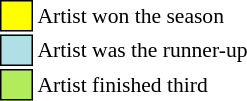<table class="toccolours"style="font-size: 90%; white-space: nowrap">
<tr>
<td style="background:yellow; border:1px solid black">     </td>
<td>Artist won the season</td>
</tr>
<tr>
<td style="background:#b0e0e6; border:1px solid black">     </td>
<td>Artist was the runner-up</td>
</tr>
<tr>
<td style="background:#B2EC5D; border:1px solid black">     </td>
<td>Artist finished third</td>
</tr>
<tr>
</tr>
</table>
